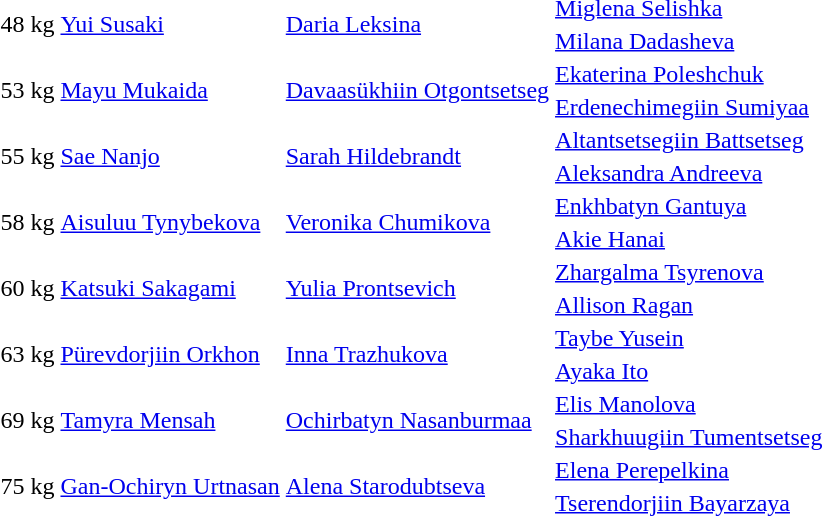<table>
<tr>
<td rowspan=2>48 kg<br></td>
<td rowspan=2> <a href='#'>Yui Susaki</a></td>
<td rowspan=2> <a href='#'>Daria Leksina</a></td>
<td> <a href='#'>Miglena Selishka</a></td>
</tr>
<tr>
<td> <a href='#'>Milana Dadasheva</a></td>
</tr>
<tr>
<td rowspan=2>53 kg<br></td>
<td rowspan=2> <a href='#'>Mayu Mukaida</a></td>
<td rowspan=2> <a href='#'>Davaasükhiin Otgontsetseg</a></td>
<td> <a href='#'>Ekaterina Poleshchuk</a></td>
</tr>
<tr>
<td> <a href='#'>Erdenechimegiin Sumiyaa</a></td>
</tr>
<tr>
<td rowspan=2>55 kg<br></td>
<td rowspan=2> <a href='#'>Sae Nanjo</a></td>
<td rowspan=2> <a href='#'>Sarah Hildebrandt</a></td>
<td> <a href='#'>Altantsetsegiin Battsetseg</a></td>
</tr>
<tr>
<td> <a href='#'>Aleksandra Andreeva</a></td>
</tr>
<tr>
<td rowspan=2>58 kg<br></td>
<td rowspan=2> <a href='#'>Aisuluu Tynybekova</a></td>
<td rowspan=2> <a href='#'>Veronika Chumikova</a></td>
<td> <a href='#'>Enkhbatyn Gantuya</a></td>
</tr>
<tr>
<td> <a href='#'>Akie Hanai</a></td>
</tr>
<tr>
<td rowspan=2>60 kg<br></td>
<td rowspan=2> <a href='#'>Katsuki Sakagami</a></td>
<td rowspan=2> <a href='#'>Yulia Prontsevich</a></td>
<td> <a href='#'>Zhargalma Tsyrenova</a></td>
</tr>
<tr>
<td> <a href='#'>Allison Ragan</a></td>
</tr>
<tr>
<td rowspan=2>63 kg<br></td>
<td rowspan=2> <a href='#'>Pürevdorjiin Orkhon</a></td>
<td rowspan=2> <a href='#'>Inna Trazhukova</a></td>
<td> <a href='#'>Taybe Yusein</a></td>
</tr>
<tr>
<td> <a href='#'>Ayaka Ito</a></td>
</tr>
<tr>
<td rowspan=2>69 kg<br></td>
<td rowspan=2> <a href='#'>Tamyra Mensah</a></td>
<td rowspan=2> <a href='#'>Ochirbatyn Nasanburmaa</a></td>
<td> <a href='#'>Elis Manolova</a></td>
</tr>
<tr>
<td> <a href='#'>Sharkhuugiin Tumentsetseg</a></td>
</tr>
<tr>
<td rowspan=2>75 kg<br></td>
<td rowspan=2> <a href='#'>Gan-Ochiryn Urtnasan</a></td>
<td rowspan=2> <a href='#'>Alena Starodubtseva</a></td>
<td> <a href='#'>Elena Perepelkina</a></td>
</tr>
<tr>
<td> <a href='#'>Tserendorjiin Bayarzaya</a></td>
</tr>
</table>
